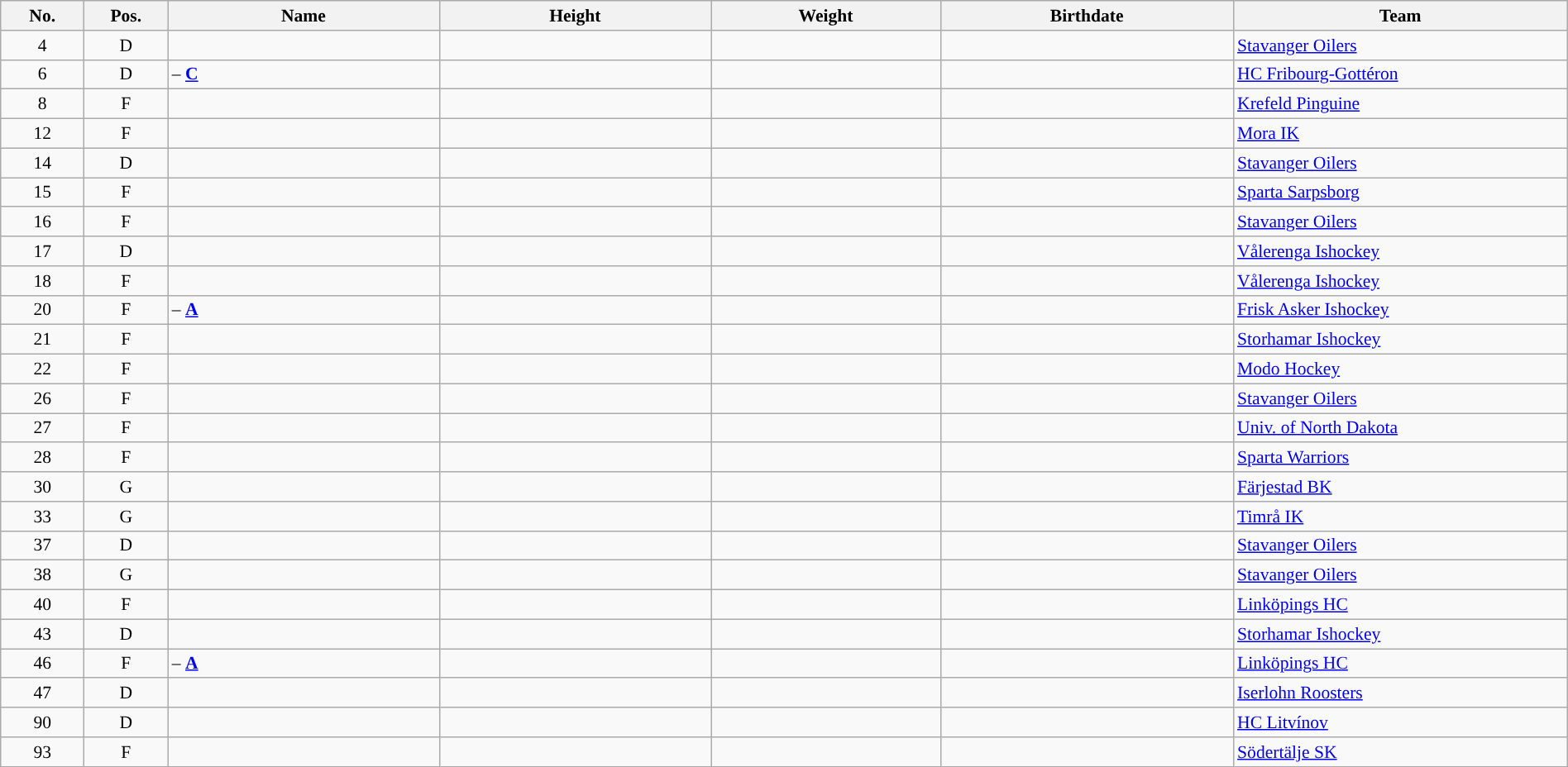<table width="100%" class="wikitable sortable" style="font-size: 90%; text-align: center;">
<tr>
<th style="width:  4%;">No.</th>
<th style="width:  4%;">Pos.</th>
<th style="width: 13%;">Name</th>
<th style="width: 13%;">Height</th>
<th style="width: 11%;">Weight</th>
<th style="width: 14%;">Birthdate</th>
<th style="width: 16%;">Team</th>
</tr>
<tr>
<td>4</td>
<td>D</td>
<td align=left></td>
<td></td>
<td></td>
<td></td>
<td style="text-align:left;"> <a href='#'>Stavanger Oilers</a></td>
</tr>
<tr>
<td>6</td>
<td>D</td>
<td align=left> – <strong><a href='#'>C</a></strong></td>
<td></td>
<td></td>
<td></td>
<td style="text-align:left;"> <a href='#'>HC Fribourg-Gottéron</a></td>
</tr>
<tr>
<td>8</td>
<td>F</td>
<td align=left></td>
<td></td>
<td></td>
<td></td>
<td style="text-align:left;"> <a href='#'>Krefeld Pinguine</a></td>
</tr>
<tr>
<td>12</td>
<td>F</td>
<td align=left></td>
<td></td>
<td></td>
<td></td>
<td style="text-align:left;"> <a href='#'>Mora IK</a></td>
</tr>
<tr>
<td>14</td>
<td>D</td>
<td align=left></td>
<td></td>
<td></td>
<td></td>
<td style="text-align:left;"> <a href='#'>Stavanger Oilers</a></td>
</tr>
<tr>
<td>15</td>
<td>F</td>
<td align=left></td>
<td></td>
<td></td>
<td></td>
<td style="text-align:left;"> <a href='#'>Sparta Sarpsborg</a></td>
</tr>
<tr>
<td>16</td>
<td>F</td>
<td align=left></td>
<td></td>
<td></td>
<td></td>
<td style="text-align:left;"> <a href='#'>Stavanger Oilers</a></td>
</tr>
<tr>
<td>17</td>
<td>D</td>
<td align=left></td>
<td></td>
<td></td>
<td></td>
<td style="text-align:left;"> <a href='#'>Vålerenga Ishockey</a></td>
</tr>
<tr>
<td>18</td>
<td>F</td>
<td align=left></td>
<td></td>
<td></td>
<td></td>
<td style="text-align:left;"> <a href='#'>Vålerenga Ishockey</a></td>
</tr>
<tr>
<td>20</td>
<td>F</td>
<td align=left> – <strong><a href='#'>A</a></strong></td>
<td></td>
<td></td>
<td></td>
<td style="text-align:left;"> <a href='#'>Frisk Asker Ishockey</a></td>
</tr>
<tr>
<td>21</td>
<td>F</td>
<td align=left></td>
<td></td>
<td></td>
<td></td>
<td style="text-align:left;"> <a href='#'>Storhamar Ishockey</a></td>
</tr>
<tr>
<td>22</td>
<td>F</td>
<td align=left></td>
<td></td>
<td></td>
<td></td>
<td style="text-align:left;"> <a href='#'>Modo Hockey</a></td>
</tr>
<tr>
<td>26</td>
<td>F</td>
<td align=left></td>
<td></td>
<td></td>
<td></td>
<td style="text-align:left;"> <a href='#'>Stavanger Oilers</a></td>
</tr>
<tr>
<td>27</td>
<td>F</td>
<td align=left></td>
<td></td>
<td></td>
<td></td>
<td style="text-align:left;"> <a href='#'>Univ. of North Dakota</a></td>
</tr>
<tr>
<td>28</td>
<td>F</td>
<td align=left></td>
<td></td>
<td></td>
<td></td>
<td style="text-align:left;"> <a href='#'>Sparta Warriors</a></td>
</tr>
<tr>
<td>30</td>
<td>G</td>
<td align=left></td>
<td></td>
<td></td>
<td></td>
<td style="text-align:left;"> <a href='#'>Färjestad BK</a></td>
</tr>
<tr>
<td>33</td>
<td>G</td>
<td align=left></td>
<td></td>
<td></td>
<td></td>
<td style="text-align:left;"> <a href='#'>Timrå IK</a></td>
</tr>
<tr>
<td>37</td>
<td>D</td>
<td align=left></td>
<td></td>
<td></td>
<td></td>
<td style="text-align:left;"> <a href='#'>Stavanger Oilers</a></td>
</tr>
<tr>
<td>38</td>
<td>G</td>
<td align=left></td>
<td></td>
<td></td>
<td></td>
<td style="text-align:left;"> <a href='#'>Stavanger Oilers</a></td>
</tr>
<tr>
<td>40</td>
<td>F</td>
<td align=left></td>
<td></td>
<td></td>
<td></td>
<td style="text-align:left;"> <a href='#'>Linköpings HC</a></td>
</tr>
<tr>
<td>43</td>
<td>D</td>
<td align=left></td>
<td></td>
<td></td>
<td></td>
<td style="text-align:left;"> <a href='#'>Storhamar Ishockey</a></td>
</tr>
<tr>
<td>46</td>
<td>F</td>
<td align=left> – <strong><a href='#'>A</a></strong></td>
<td></td>
<td></td>
<td></td>
<td style="text-align:left;"> <a href='#'>Linköpings HC</a></td>
</tr>
<tr>
<td>47</td>
<td>D</td>
<td align=left></td>
<td></td>
<td></td>
<td></td>
<td style="text-align:left;"> <a href='#'>Iserlohn Roosters</a></td>
</tr>
<tr>
<td>90</td>
<td>D</td>
<td align=left></td>
<td></td>
<td></td>
<td></td>
<td style="text-align:left;"> <a href='#'>HC Litvínov</a></td>
</tr>
<tr>
<td>93</td>
<td>F</td>
<td align=left></td>
<td></td>
<td></td>
<td></td>
<td style="text-align:left;"> <a href='#'>Södertälje SK</a></td>
</tr>
</table>
